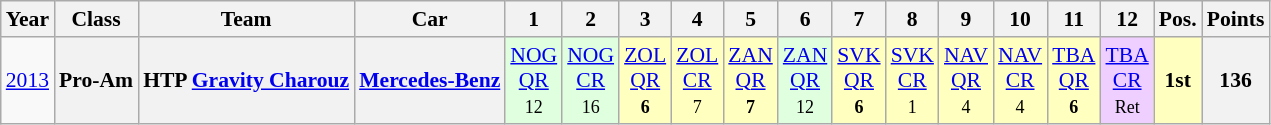<table class="wikitable" border="1" style="text-align:center; font-size:90%;">
<tr>
<th>Year</th>
<th>Class</th>
<th>Team</th>
<th>Car</th>
<th>1</th>
<th>2</th>
<th>3</th>
<th>4</th>
<th>5</th>
<th>6</th>
<th>7</th>
<th>8</th>
<th>9</th>
<th>10</th>
<th>11</th>
<th>12</th>
<th>Pos.</th>
<th>Points</th>
</tr>
<tr>
<td><a href='#'>2013</a></td>
<th>Pro-Am</th>
<th>HTP <a href='#'>Gravity Charouz</a></th>
<th><a href='#'>Mercedes-Benz</a></th>
<td style="background:#DFFFDF;"><a href='#'>NOG<br>QR</a><br><small>12<br></small></td>
<td style="background:#DFFFDF;"><a href='#'>NOG<br>CR</a><br><small>16<br></small></td>
<td style="background:#FFFFBF;"><a href='#'>ZOL<br>QR</a><br><small><strong>6</strong><br></small></td>
<td style="background:#FFFFBF;"><a href='#'>ZOL<br>CR</a><br><small>7<br></small></td>
<td style="background:#FFFFBF;"><a href='#'>ZAN<br>QR</a><br><small><strong>7</strong><br></small></td>
<td style="background:#DFFFDF;"><a href='#'>ZAN<br>QR</a><br><small>12<br></small></td>
<td style="background:#FFFFBF;"><a href='#'>SVK<br>QR</a><br><small><strong>6</strong><br></small></td>
<td style="background:#FFFFBF;"><a href='#'>SVK<br>CR</a><br><small>1<br></small></td>
<td style="background:#FFFFBF;"><a href='#'>NAV<br>QR</a><br><small>4<br></small></td>
<td style="background:#FFFFBF;"><a href='#'>NAV<br>CR</a><br><small>4<br></small></td>
<td style="background:#FFFFBF;"><a href='#'>TBA<br>QR</a><br><small><strong>6</strong><br></small></td>
<td style="background:#EFCFFF;"><a href='#'>TBA<br>CR</a><br><small>Ret<br></small></td>
<th style="background:#FFFFBF;">1st</th>
<th>136</th>
</tr>
</table>
